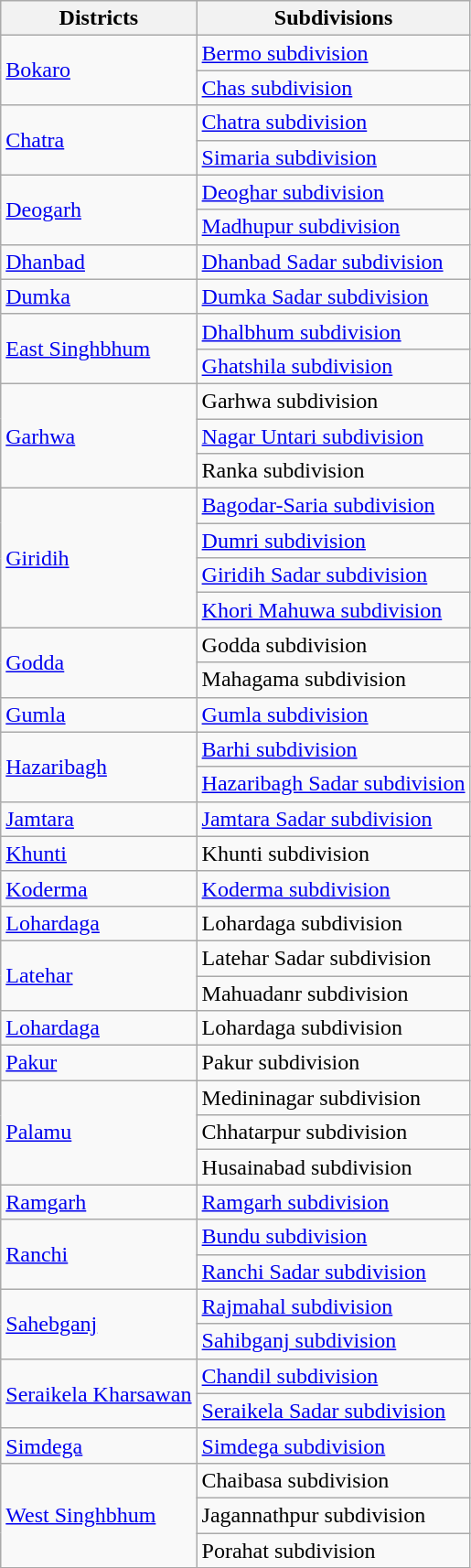<table class="wikitable sortable">
<tr>
<th>Districts</th>
<th>Subdivisions</th>
</tr>
<tr>
<td rowspan="2"><a href='#'>Bokaro</a></td>
<td><a href='#'>Bermo subdivision</a></td>
</tr>
<tr>
<td><a href='#'>Chas subdivision</a></td>
</tr>
<tr>
<td rowspan="2"><a href='#'>Chatra</a></td>
<td><a href='#'>Chatra subdivision</a></td>
</tr>
<tr>
<td><a href='#'>Simaria subdivision</a></td>
</tr>
<tr>
<td rowspan="2"><a href='#'> Deogarh</a></td>
<td><a href='#'>Deoghar subdivision</a></td>
</tr>
<tr>
<td><a href='#'>Madhupur subdivision</a></td>
</tr>
<tr>
<td><a href='#'>Dhanbad</a></td>
<td><a href='#'>Dhanbad Sadar subdivision</a></td>
</tr>
<tr>
<td><a href='#'>Dumka</a></td>
<td><a href='#'>Dumka Sadar subdivision</a></td>
</tr>
<tr>
<td rowspan="2"><a href='#'>East Singhbhum</a></td>
<td><a href='#'>Dhalbhum subdivision</a></td>
</tr>
<tr>
<td><a href='#'>Ghatshila subdivision</a></td>
</tr>
<tr>
<td rowspan="3"><a href='#'>Garhwa</a></td>
<td>Garhwa subdivision</td>
</tr>
<tr>
<td><a href='#'>Nagar Untari subdivision</a></td>
</tr>
<tr>
<td>Ranka subdivision</td>
</tr>
<tr>
<td rowspan="4"><a href='#'>Giridih</a></td>
<td><a href='#'>Bagodar-Saria subdivision</a></td>
</tr>
<tr>
<td><a href='#'>Dumri subdivision</a></td>
</tr>
<tr>
<td><a href='#'>Giridih Sadar subdivision</a></td>
</tr>
<tr>
<td><a href='#'>Khori Mahuwa subdivision</a></td>
</tr>
<tr>
<td rowspan="2"><a href='#'>Godda</a></td>
<td>Godda subdivision</td>
</tr>
<tr>
<td>Mahagama subdivision</td>
</tr>
<tr>
<td><a href='#'>Gumla</a></td>
<td><a href='#'>Gumla subdivision</a></td>
</tr>
<tr>
<td rowspan="2"><a href='#'>Hazaribagh</a></td>
<td><a href='#'>Barhi subdivision</a></td>
</tr>
<tr>
<td><a href='#'>Hazaribagh Sadar subdivision</a></td>
</tr>
<tr>
<td><a href='#'>Jamtara</a></td>
<td><a href='#'>Jamtara Sadar subdivision</a></td>
</tr>
<tr>
<td><a href='#'>Khunti</a></td>
<td>Khunti subdivision</td>
</tr>
<tr>
<td><a href='#'>Koderma</a></td>
<td><a href='#'>Koderma subdivision</a></td>
</tr>
<tr>
<td><a href='#'>Lohardaga</a></td>
<td>Lohardaga subdivision</td>
</tr>
<tr>
<td rowspan="2"><a href='#'>Latehar</a></td>
<td>Latehar Sadar subdivision</td>
</tr>
<tr>
<td>Mahuadanr subdivision</td>
</tr>
<tr>
<td><a href='#'>Lohardaga</a></td>
<td>Lohardaga subdivision</td>
</tr>
<tr>
<td><a href='#'>Pakur</a></td>
<td>Pakur subdivision</td>
</tr>
<tr>
<td rowspan="3"><a href='#'>Palamu</a></td>
<td>Medininagar subdivision</td>
</tr>
<tr>
<td>Chhatarpur subdivision</td>
</tr>
<tr>
<td>Husainabad subdivision</td>
</tr>
<tr>
<td><a href='#'>Ramgarh</a></td>
<td><a href='#'>Ramgarh subdivision</a></td>
</tr>
<tr>
<td rowspan="2"><a href='#'>Ranchi</a></td>
<td><a href='#'>Bundu subdivision</a></td>
</tr>
<tr>
<td><a href='#'>Ranchi Sadar subdivision</a></td>
</tr>
<tr>
<td rowspan="2"><a href='#'>Sahebganj</a></td>
<td><a href='#'>Rajmahal subdivision</a></td>
</tr>
<tr>
<td><a href='#'>Sahibganj subdivision</a></td>
</tr>
<tr>
<td rowspan="2"><a href='#'>Seraikela Kharsawan</a></td>
<td><a href='#'>Chandil subdivision</a></td>
</tr>
<tr>
<td><a href='#'>Seraikela Sadar subdivision</a></td>
</tr>
<tr>
<td><a href='#'>Simdega</a></td>
<td><a href='#'>Simdega subdivision</a></td>
</tr>
<tr>
<td rowspan="3"><a href='#'>West Singhbhum</a></td>
<td>Chaibasa subdivision</td>
</tr>
<tr>
<td>Jagannathpur subdivision</td>
</tr>
<tr>
<td>Porahat subdivision</td>
</tr>
</table>
